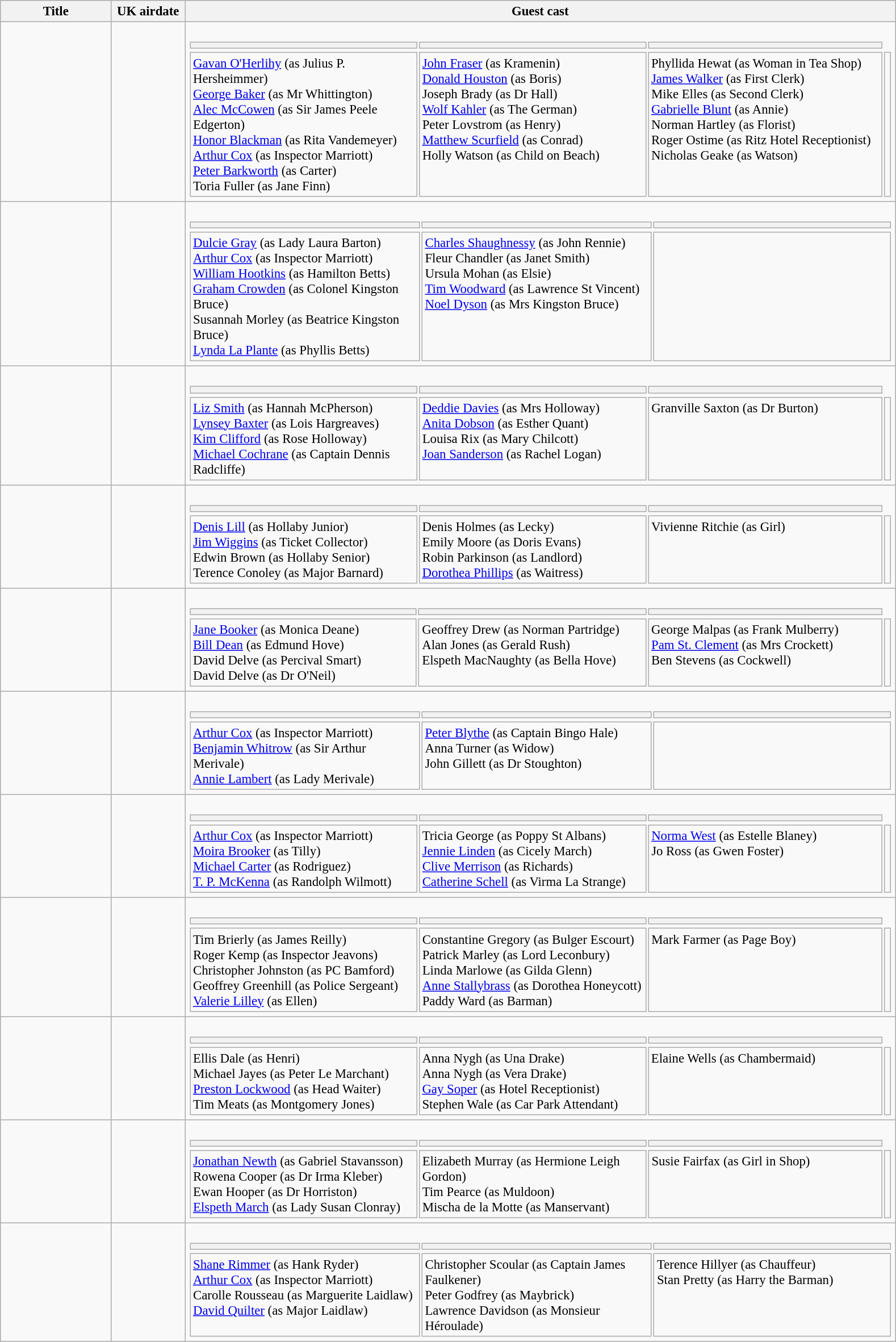<table class="wikitable" style="font-size: 95%;">
<tr>
<th width=12%>Title</th>
<th width=8%>UK airdate</th>
<th width=77%>Guest cast</th>
</tr>
<tr>
<td></td>
<td></td>
<td><br><table>
<tr>
<th width=33%></th>
<th width=33%></th>
<th width=34%></th>
</tr>
<tr>
</tr>
<tr valign="top">
<td><a href='#'>Gavan O'Herlihy</a> (as Julius P. Hersheimmer)<br> <a href='#'>George Baker</a> (as Mr Whittington)<br> <a href='#'>Alec McCowen</a> (as Sir James Peele Edgerton)<br> <a href='#'>Honor Blackman</a> (as Rita Vandemeyer)<br> <a href='#'>Arthur Cox</a> (as Inspector Marriott)<br> <a href='#'>Peter Barkworth</a> (as Carter) <br> Toria Fuller (as Jane Finn)<br></td>
<td><a href='#'>John Fraser</a> (as Kramenin)<br> <a href='#'>Donald Houston</a> (as Boris)<br> Joseph Brady (as Dr Hall)<br> <a href='#'>Wolf Kahler</a> (as The German)<br> Peter Lovstrom (as Henry)<br> <a href='#'>Matthew Scurfield</a> (as Conrad)<br> Holly Watson (as Child on Beach)<br></td>
<td>Phyllida Hewat (as Woman in Tea Shop)<br> <a href='#'>James Walker</a> (as First Clerk)<br> Mike Elles (as Second Clerk)<br> <a href='#'>Gabrielle Blunt</a> (as Annie)<br> Norman Hartley (as Florist)<br> Roger Ostime (as Ritz Hotel Receptionist)<br> Nicholas Geake (as Watson)</td>
<td></td>
</tr>
</table>
</td>
</tr>
<tr>
<td></td>
<td></td>
<td><br><table>
<tr>
<th width=33%></th>
<th width=33%></th>
<th width=34%></th>
</tr>
<tr>
</tr>
<tr valign="top">
<td><a href='#'>Dulcie Gray</a> (as Lady Laura Barton)<br> <a href='#'>Arthur Cox</a> (as Inspector Marriott)<br> <a href='#'>William Hootkins</a> (as Hamilton Betts)<br> <a href='#'>Graham Crowden</a> (as Colonel Kingston Bruce)<br> Susannah Morley (as Beatrice Kingston Bruce)<br> <a href='#'>Lynda La Plante</a> (as Phyllis Betts)</td>
<td><a href='#'>Charles Shaughnessy</a> (as John Rennie)<br> Fleur Chandler (as Janet Smith)<br> Ursula Mohan (as Elsie)<br> <a href='#'>Tim Woodward</a> (as Lawrence St Vincent)<br> <a href='#'>Noel Dyson</a> (as Mrs Kingston Bruce)</td>
<td></td>
</tr>
</table>
</td>
</tr>
<tr>
<td></td>
<td></td>
<td><br><table>
<tr>
<th width=33%></th>
<th width=33%></th>
<th width=34%></th>
</tr>
<tr>
</tr>
<tr valign="top">
<td><a href='#'>Liz Smith</a> (as Hannah McPherson)<br> <a href='#'>Lynsey Baxter</a> (as Lois Hargreaves)<br> <a href='#'>Kim Clifford</a> (as Rose Holloway)<br> <a href='#'>Michael Cochrane</a> (as Captain Dennis Radcliffe)<br></td>
<td><a href='#'>Deddie Davies</a> (as Mrs Holloway)<br> <a href='#'>Anita Dobson</a> (as Esther Quant)<br> Louisa Rix (as Mary Chilcott)<br> <a href='#'>Joan Sanderson</a> (as Rachel Logan)</td>
<td>Granville Saxton (as Dr Burton)</td>
<td></td>
</tr>
</table>
</td>
</tr>
<tr>
<td></td>
<td></td>
<td><br><table>
<tr>
<th width=33%></th>
<th width=33%></th>
<th width=34%></th>
</tr>
<tr>
</tr>
<tr valign="top">
<td><a href='#'>Denis Lill</a> (as Hollaby Junior)<br> <a href='#'>Jim Wiggins</a> (as Ticket Collector)<br> Edwin Brown (as Hollaby Senior)<br> Terence Conoley (as Major Barnard)</td>
<td>Denis Holmes (as Lecky)<br> Emily Moore (as Doris Evans)<br> Robin Parkinson (as Landlord)<br> <a href='#'>Dorothea Phillips</a> (as Waitress)</td>
<td>Vivienne Ritchie (as Girl)</td>
<td></td>
</tr>
</table>
</td>
</tr>
<tr>
<td></td>
<td></td>
<td><br><table>
<tr>
<th width=33%></th>
<th width=33%></th>
<th width=34%></th>
</tr>
<tr>
</tr>
<tr valign="top">
<td><a href='#'>Jane Booker</a> (as Monica Deane)<br> <a href='#'>Bill Dean</a> (as Edmund Hove)<br> David Delve (as Percival Smart)<br> David Delve (as Dr O'Neil)</td>
<td>Geoffrey Drew (as Norman Partridge)<br> Alan Jones (as Gerald Rush)<br> Elspeth MacNaughty (as Bella Hove)</td>
<td>George Malpas (as Frank Mulberry)<br> <a href='#'>Pam St. Clement</a> (as Mrs Crockett)<br> Ben Stevens (as Cockwell)</td>
<td></td>
</tr>
</table>
</td>
</tr>
<tr>
<td></td>
<td></td>
<td><br><table>
<tr>
<th width=33%></th>
<th width=33%></th>
<th width=34%></th>
</tr>
<tr>
</tr>
<tr valign="top">
<td><a href='#'>Arthur Cox</a> (as Inspector Marriott)<br> <a href='#'>Benjamin Whitrow</a> (as Sir Arthur Merivale)<br> <a href='#'>Annie Lambert</a> (as Lady Merivale)</td>
<td><a href='#'>Peter Blythe</a> (as Captain Bingo Hale)<br> Anna Turner (as Widow)<br> John Gillett (as Dr Stoughton)</td>
<td></td>
</tr>
</table>
</td>
</tr>
<tr>
<td></td>
<td></td>
<td><br><table>
<tr>
<th width=33%></th>
<th width=33%></th>
<th width=34%></th>
</tr>
<tr>
</tr>
<tr valign="top">
<td><a href='#'>Arthur Cox</a> (as Inspector Marriott)<br> <a href='#'>Moira Brooker</a> (as Tilly)<br> <a href='#'>Michael Carter</a> (as Rodriguez)<br> <a href='#'>T. P. McKenna</a> (as Randolph Wilmott)</td>
<td>Tricia George (as Poppy St Albans)<br> <a href='#'>Jennie Linden</a> (as Cicely March)<br> <a href='#'>Clive Merrison</a> (as Richards)<br> <a href='#'>Catherine Schell</a> (as Virma La Strange)</td>
<td><a href='#'>Norma West</a> (as Estelle Blaney)<br> Jo Ross (as Gwen Foster)</td>
<td></td>
</tr>
</table>
</td>
</tr>
<tr>
<td></td>
<td></td>
<td><br><table>
<tr>
<th width=33%></th>
<th width=33%></th>
<th width=34%></th>
</tr>
<tr>
</tr>
<tr valign="top">
<td>Tim Brierly (as James Reilly)<br> Roger Kemp (as Inspector Jeavons)<br> Christopher Johnston (as PC Bamford)<br> Geoffrey Greenhill (as Police Sergeant)<br> <a href='#'>Valerie Lilley</a> (as Ellen)</td>
<td>Constantine Gregory (as Bulger Escourt)<br> Patrick Marley (as Lord Leconbury)<br> Linda Marlowe (as Gilda Glenn)<br> <a href='#'>Anne Stallybrass</a> (as Dorothea Honeycott)<br> Paddy Ward (as Barman)</td>
<td>Mark Farmer (as Page Boy)</td>
<td></td>
</tr>
</table>
</td>
</tr>
<tr>
<td></td>
<td></td>
<td><br><table>
<tr>
<th width=33%></th>
<th width=33%></th>
<th width=34%></th>
</tr>
<tr>
</tr>
<tr valign="top">
<td>Ellis Dale (as Henri)<br> Michael Jayes (as Peter Le Marchant)<br> <a href='#'>Preston Lockwood</a> (as Head Waiter)<br> Tim Meats (as Montgomery Jones)</td>
<td>Anna Nygh (as Una Drake)<br> Anna Nygh (as Vera Drake)<br> <a href='#'>Gay Soper</a> (as Hotel Receptionist)<br> Stephen Wale (as Car Park Attendant)</td>
<td>Elaine Wells (as Chambermaid)</td>
<td></td>
</tr>
</table>
</td>
</tr>
<tr>
<td></td>
<td></td>
<td><br><table>
<tr>
<th width=33%></th>
<th width=33%></th>
<th width=34%></th>
</tr>
<tr>
</tr>
<tr valign="top">
<td><a href='#'>Jonathan Newth</a> (as Gabriel Stavansson)<br> Rowena Cooper (as Dr Irma Kleber)<br> Ewan Hooper (as Dr Horriston)<br> <a href='#'>Elspeth March</a> (as Lady Susan Clonray)</td>
<td>Elizabeth Murray (as Hermione Leigh Gordon)<br> Tim Pearce (as Muldoon)<br> Mischa de la Motte (as Manservant)</td>
<td>Susie Fairfax (as Girl in Shop)</td>
<td></td>
</tr>
</table>
</td>
</tr>
<tr>
<td></td>
<td></td>
<td><br><table>
<tr>
<th width=33%></th>
<th width=33%></th>
<th width=34%></th>
</tr>
<tr>
</tr>
<tr valign="top">
<td><a href='#'>Shane Rimmer</a> (as Hank Ryder)<br> <a href='#'>Arthur Cox</a> (as Inspector Marriott)<br> Carolle Rousseau (as Marguerite Laidlaw)<br> <a href='#'>David Quilter</a> (as Major Laidlaw)</td>
<td>Christopher Scoular (as Captain James Faulkener)<br> Peter Godfrey (as Maybrick)<br> Lawrence Davidson (as Monsieur Héroulade)</td>
<td>Terence Hillyer (as Chauffeur)<br> Stan Pretty (as Harry the Barman)</td>
</tr>
</table>
</td>
</tr>
</table>
